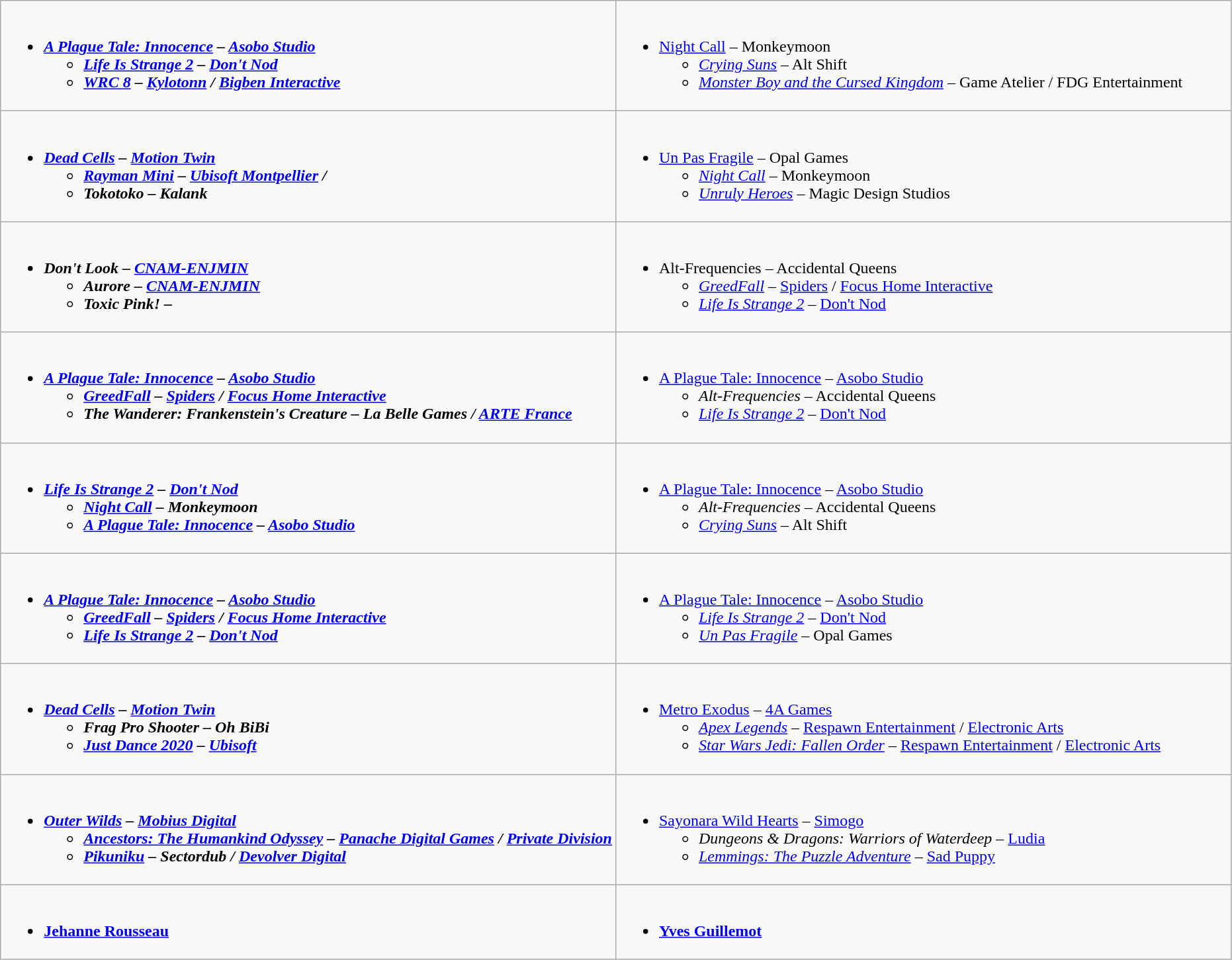<table class="wikitable">
<tr>
<td valign="top" width="50%"><br><ul><li><strong><em><a href='#'>A Plague Tale: Innocence</a><em> – <a href='#'>Asobo Studio</a><strong><ul><li></em><a href='#'>Life Is Strange 2</a><em> – <a href='#'>Don't Nod</a></li><li></em><a href='#'>WRC 8</a><em> – <a href='#'>Kylotonn</a> / <a href='#'>Bigben Interactive</a></li></ul></li></ul></td>
<td valign="top" width="50%"><br><ul><li></em></strong><a href='#'>Night Call</a></em> – Monkeymoon</strong><ul><li><em><a href='#'>Crying Suns</a></em> – Alt Shift</li><li><em><a href='#'>Monster Boy and the Cursed Kingdom</a></em> – Game Atelier / FDG Entertainment</li></ul></li></ul></td>
</tr>
<tr>
<td valign="top" width="50%"><br><ul><li><strong><em><a href='#'>Dead Cells</a><em> – <a href='#'>Motion Twin</a><strong><ul><li></em><a href='#'>Rayman Mini</a><em> – <a href='#'>Ubisoft Montpellier</a> / </li><li></em>Tokotoko<em> – Kalank</li></ul></li></ul></td>
<td valign="top" width="50%"><br><ul><li></em></strong><a href='#'>Un Pas Fragile</a></em> – Opal Games</strong><ul><li><em><a href='#'>Night Call</a></em> – Monkeymoon</li><li><em><a href='#'>Unruly Heroes</a></em> – Magic Design Studios</li></ul></li></ul></td>
</tr>
<tr>
<td valign="top" width="50%"><br><ul><li><strong><em>Don't Look<em> – <a href='#'>CNAM-ENJMIN</a><strong><ul><li></em>Aurore<em> – <a href='#'>CNAM-ENJMIN</a></li><li></em>Toxic Pink!<em> – </li></ul></li></ul></td>
<td valign="top" width="50%"><br><ul><li></em></strong>Alt-Frequencies</em> – Accidental Queens</strong><ul><li><em><a href='#'>GreedFall</a></em> – <a href='#'>Spiders</a> / <a href='#'>Focus Home Interactive</a></li><li><em><a href='#'>Life Is Strange 2</a></em> – <a href='#'>Don't Nod</a></li></ul></li></ul></td>
</tr>
<tr>
<td valign="top" width="50%"><br><ul><li><strong><em><a href='#'>A Plague Tale: Innocence</a><em> – <a href='#'>Asobo Studio</a><strong><ul><li></em><a href='#'>GreedFall</a><em> – <a href='#'>Spiders</a> / <a href='#'>Focus Home Interactive</a></li><li></em>The Wanderer: Frankenstein's Creature<em> – La Belle Games /  <a href='#'>ARTE France</a></li></ul></li></ul></td>
<td valign="top" width="50%"><br><ul><li></em></strong><a href='#'>A Plague Tale: Innocence</a></em> – <a href='#'>Asobo Studio</a></strong><ul><li><em>Alt-Frequencies</em> – Accidental Queens</li><li><em><a href='#'>Life Is Strange 2</a></em> – <a href='#'>Don't Nod</a></li></ul></li></ul></td>
</tr>
<tr>
<td valign="top" width="50%"><br><ul><li><strong><em><a href='#'>Life Is Strange 2</a><em> – <a href='#'>Don't Nod</a><strong><ul><li></em><a href='#'>Night Call</a><em> – Monkeymoon</li><li></em><a href='#'>A Plague Tale: Innocence</a><em> – <a href='#'>Asobo Studio</a></li></ul></li></ul></td>
<td valign="top" width="50%"><br><ul><li></em></strong><a href='#'>A Plague Tale: Innocence</a></em> – <a href='#'>Asobo Studio</a></strong><ul><li><em>Alt-Frequencies</em> – Accidental Queens</li><li><em><a href='#'>Crying Suns</a></em> – Alt Shift</li></ul></li></ul></td>
</tr>
<tr>
<td valign="top" width="50%"><br><ul><li><strong><em><a href='#'>A Plague Tale: Innocence</a><em> – <a href='#'>Asobo Studio</a><strong><ul><li></em><a href='#'>GreedFall</a><em> – <a href='#'>Spiders</a> / <a href='#'>Focus Home Interactive</a></li><li></em><a href='#'>Life Is Strange 2</a><em> – <a href='#'>Don't Nod</a></li></ul></li></ul></td>
<td valign="top" width="50%"><br><ul><li></em></strong><a href='#'>A Plague Tale: Innocence</a></em> – <a href='#'>Asobo Studio</a></strong><ul><li><em><a href='#'>Life Is Strange 2</a></em> – <a href='#'>Don't Nod</a></li><li><em><a href='#'>Un Pas Fragile</a></em> – Opal Games</li></ul></li></ul></td>
</tr>
<tr>
<td valign="top" width="50%"><br><ul><li><strong><em><a href='#'>Dead Cells</a><em> – <a href='#'>Motion Twin</a><strong><ul><li></em>Frag Pro Shooter<em> – Oh BiBi</li><li></em><a href='#'>Just Dance 2020</a><em> – <a href='#'>Ubisoft</a></li></ul></li></ul></td>
<td valign="top" width="50%"><br><ul><li></em></strong><a href='#'>Metro Exodus</a></em> – <a href='#'>4A Games</a></strong><ul><li><em><a href='#'>Apex Legends</a></em> – <a href='#'>Respawn Entertainment</a> / <a href='#'>Electronic Arts</a></li><li><em><a href='#'>Star Wars Jedi: Fallen Order</a></em> – <a href='#'>Respawn Entertainment</a> / <a href='#'>Electronic Arts</a></li></ul></li></ul></td>
</tr>
<tr>
<td valign="top" width="50%"><br><ul><li><strong><em><a href='#'>Outer Wilds</a><em> – <a href='#'>Mobius Digital</a><strong><ul><li></em><a href='#'>Ancestors: The Humankind Odyssey</a><em> – <a href='#'>Panache Digital Games</a> / <a href='#'>Private Division</a></li><li></em><a href='#'>Pikuniku</a><em> – Sectordub / <a href='#'>Devolver Digital</a></li></ul></li></ul></td>
<td valign="top" width="50%"><br><ul><li></em></strong><a href='#'>Sayonara Wild Hearts</a></em> – <a href='#'>Simogo</a></strong><ul><li><em>Dungeons & Dragons: Warriors of Waterdeep</em> – <a href='#'>Ludia</a></li><li><em><a href='#'>Lemmings: The Puzzle Adventure</a></em> – <a href='#'>Sad Puppy</a></li></ul></li></ul></td>
</tr>
<tr>
<td valign="top" width="50%"><br><ul><li><strong><a href='#'>Jehanne Rousseau</a></strong></li></ul></td>
<td valign="top" width="50%"><br><ul><li><strong><a href='#'>Yves Guillemot</a></strong></li></ul></td>
</tr>
</table>
